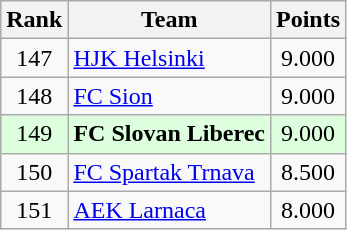<table class="wikitable" style="text-align: center;">
<tr>
<th>Rank</th>
<th>Team</th>
<th>Points</th>
</tr>
<tr>
<td>147</td>
<td align=left> <a href='#'>HJK Helsinki</a></td>
<td>9.000</td>
</tr>
<tr>
<td>148</td>
<td align=left> <a href='#'>FC Sion</a></td>
<td>9.000</td>
</tr>
<tr bgcolor="#ddffdd">
<td>149</td>
<td align=left> <strong>FC Slovan Liberec</strong></td>
<td>9.000</td>
</tr>
<tr>
<td>150</td>
<td align=left> <a href='#'>FC Spartak Trnava</a></td>
<td>8.500</td>
</tr>
<tr>
<td>151</td>
<td align=left> <a href='#'>AEK Larnaca</a></td>
<td>8.000</td>
</tr>
</table>
